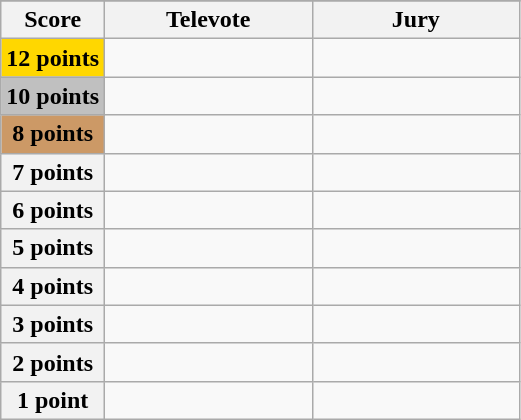<table class="wikitable">
<tr>
</tr>
<tr>
<th scope="col" width="20%">Score</th>
<th scope="col" width="40%">Televote</th>
<th scope="col" width="40%">Jury</th>
</tr>
<tr>
<th scope="row" style="background:gold">12 points</th>
<td></td>
<td></td>
</tr>
<tr>
<th scope="row" style="background:silver">10 points</th>
<td></td>
<td></td>
</tr>
<tr>
<th scope="row" style="background:#CC9966">8 points</th>
<td></td>
<td></td>
</tr>
<tr>
<th scope="row">7 points</th>
<td></td>
<td></td>
</tr>
<tr>
<th scope="row">6 points</th>
<td></td>
<td></td>
</tr>
<tr>
<th scope="row">5 points</th>
<td></td>
<td></td>
</tr>
<tr>
<th scope="row">4 points</th>
<td></td>
<td></td>
</tr>
<tr>
<th scope="row">3 points</th>
<td></td>
<td></td>
</tr>
<tr>
<th scope="row">2 points</th>
<td></td>
<td></td>
</tr>
<tr>
<th scope="row">1 point</th>
<td></td>
<td></td>
</tr>
</table>
